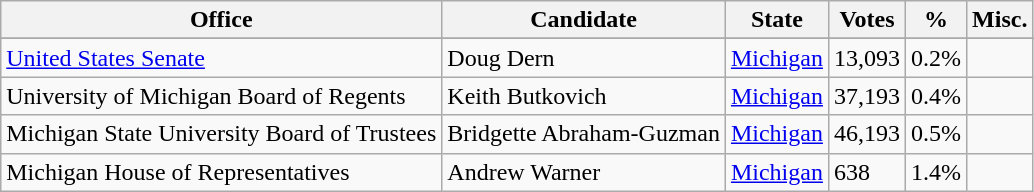<table class="wikitable mw-collapsible">
<tr>
<th>Office</th>
<th>Candidate</th>
<th>State</th>
<th>Votes</th>
<th>%</th>
<th>Misc.</th>
</tr>
<tr>
</tr>
<tr>
<td><a href='#'>United States Senate</a></td>
<td>Doug Dern</td>
<td><a href='#'>Michigan</a></td>
<td>13,093</td>
<td>0.2%</td>
<td></td>
</tr>
<tr>
<td>University of Michigan Board of Regents</td>
<td>Keith Butkovich</td>
<td><a href='#'>Michigan</a></td>
<td>37,193</td>
<td>0.4%</td>
<td></td>
</tr>
<tr>
<td>Michigan State University Board of Trustees</td>
<td>Bridgette Abraham-Guzman</td>
<td><a href='#'>Michigan</a></td>
<td>46,193</td>
<td>0.5%</td>
<td></td>
</tr>
<tr>
<td>Michigan House of Representatives</td>
<td>Andrew Warner</td>
<td><a href='#'>Michigan</a></td>
<td>638</td>
<td>1.4%</td>
<td></td>
</tr>
</table>
